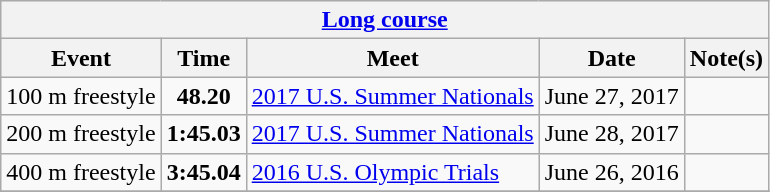<table class="wikitable">
<tr style="background:#eee;">
<th colspan="5"><a href='#'>Long course</a></th>
</tr>
<tr style="background:#eee;">
<th>Event</th>
<th>Time</th>
<th>Meet</th>
<th>Date</th>
<th>Note(s)</th>
</tr>
<tr>
<td>100 m freestyle</td>
<td style="text-align:center;"><strong>48.20</strong></td>
<td><a href='#'>2017 U.S. Summer Nationals</a></td>
<td>June 27, 2017</td>
<td></td>
</tr>
<tr>
<td>200 m freestyle</td>
<td style="text-align:center;"><strong>1:45.03</strong></td>
<td><a href='#'>2017 U.S. Summer Nationals</a></td>
<td>June 28, 2017</td>
<td></td>
</tr>
<tr>
<td>400 m freestyle</td>
<td style="text-align:center;"><strong>3:45.04</strong></td>
<td><a href='#'>2016 U.S. Olympic Trials</a></td>
<td>June 26, 2016</td>
<td></td>
</tr>
<tr>
</tr>
</table>
